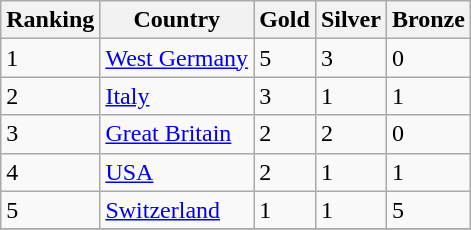<table class="wikitable">
<tr>
<th>Ranking</th>
<th>Country</th>
<th>Gold </th>
<th>Silver </th>
<th>Bronze </th>
</tr>
<tr>
<td>1</td>
<td> <a href='#'>West Germany</a></td>
<td>5</td>
<td>3</td>
<td>0</td>
</tr>
<tr>
<td>2</td>
<td> <a href='#'>Italy</a></td>
<td>3</td>
<td>1</td>
<td>1</td>
</tr>
<tr>
<td>3</td>
<td> <a href='#'>Great Britain</a></td>
<td>2</td>
<td>2</td>
<td>0</td>
</tr>
<tr>
<td>4</td>
<td> <a href='#'>USA</a></td>
<td>2</td>
<td>1</td>
<td>1</td>
</tr>
<tr>
<td>5</td>
<td> <a href='#'>Switzerland</a></td>
<td>1</td>
<td>1</td>
<td>5</td>
</tr>
<tr>
</tr>
</table>
